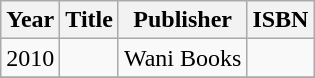<table class="wikitable">
<tr>
<th>Year</th>
<th>Title</th>
<th>Publisher</th>
<th>ISBN</th>
</tr>
<tr>
<td>2010</td>
<td></td>
<td>Wani Books</td>
<td></td>
</tr>
<tr>
</tr>
</table>
